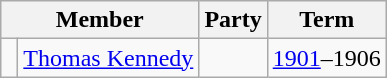<table class="wikitable">
<tr>
<th colspan="2">Member</th>
<th>Party</th>
<th>Term</th>
</tr>
<tr>
<td> </td>
<td><a href='#'>Thomas Kennedy</a></td>
<td></td>
<td><a href='#'>1901</a>–1906</td>
</tr>
</table>
